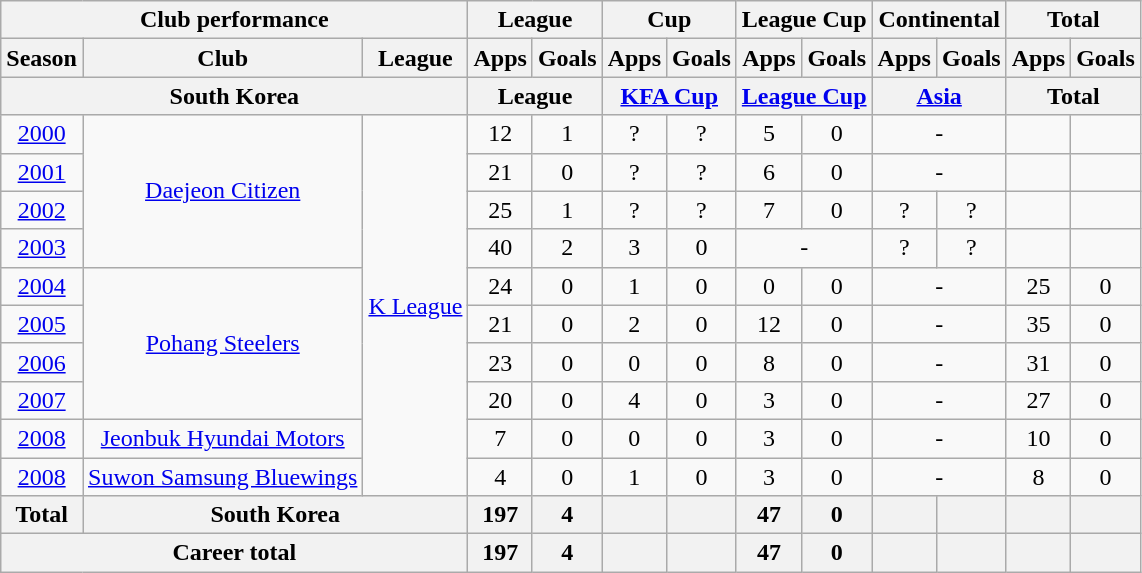<table class="wikitable" style="text-align:center">
<tr>
<th colspan=3>Club performance</th>
<th colspan=2>League</th>
<th colspan=2>Cup</th>
<th colspan=2>League Cup</th>
<th colspan=2>Continental</th>
<th colspan=2>Total</th>
</tr>
<tr>
<th>Season</th>
<th>Club</th>
<th>League</th>
<th>Apps</th>
<th>Goals</th>
<th>Apps</th>
<th>Goals</th>
<th>Apps</th>
<th>Goals</th>
<th>Apps</th>
<th>Goals</th>
<th>Apps</th>
<th>Goals</th>
</tr>
<tr>
<th colspan=3>South Korea</th>
<th colspan=2>League</th>
<th colspan=2><a href='#'>KFA Cup</a></th>
<th colspan=2><a href='#'>League Cup</a></th>
<th colspan=2><a href='#'>Asia</a></th>
<th colspan=2>Total</th>
</tr>
<tr>
<td><a href='#'>2000</a></td>
<td rowspan="4"><a href='#'>Daejeon Citizen</a></td>
<td rowspan="10"><a href='#'>K League</a></td>
<td>12</td>
<td>1</td>
<td>?</td>
<td>?</td>
<td>5</td>
<td>0</td>
<td colspan="2">-</td>
<td></td>
<td></td>
</tr>
<tr>
<td><a href='#'>2001</a></td>
<td>21</td>
<td>0</td>
<td>?</td>
<td>?</td>
<td>6</td>
<td>0</td>
<td colspan="2">-</td>
<td></td>
<td></td>
</tr>
<tr>
<td><a href='#'>2002</a></td>
<td>25</td>
<td>1</td>
<td>?</td>
<td>?</td>
<td>7</td>
<td>0</td>
<td>?</td>
<td>?</td>
<td></td>
<td></td>
</tr>
<tr>
<td><a href='#'>2003</a></td>
<td>40</td>
<td>2</td>
<td>3</td>
<td>0</td>
<td colspan="2">-</td>
<td>?</td>
<td>?</td>
<td></td>
<td></td>
</tr>
<tr>
<td><a href='#'>2004</a></td>
<td rowspan="4"><a href='#'>Pohang Steelers</a></td>
<td>24</td>
<td>0</td>
<td>1</td>
<td>0</td>
<td>0</td>
<td>0</td>
<td colspan="2">-</td>
<td>25</td>
<td>0</td>
</tr>
<tr>
<td><a href='#'>2005</a></td>
<td>21</td>
<td>0</td>
<td>2</td>
<td>0</td>
<td>12</td>
<td>0</td>
<td colspan="2">-</td>
<td>35</td>
<td>0</td>
</tr>
<tr>
<td><a href='#'>2006</a></td>
<td>23</td>
<td>0</td>
<td>0</td>
<td>0</td>
<td>8</td>
<td>0</td>
<td colspan="2">-</td>
<td>31</td>
<td>0</td>
</tr>
<tr>
<td><a href='#'>2007</a></td>
<td>20</td>
<td>0</td>
<td>4</td>
<td>0</td>
<td>3</td>
<td>0</td>
<td colspan="2">-</td>
<td>27</td>
<td>0</td>
</tr>
<tr>
<td><a href='#'>2008</a></td>
<td><a href='#'>Jeonbuk Hyundai Motors</a></td>
<td>7</td>
<td>0</td>
<td>0</td>
<td>0</td>
<td>3</td>
<td>0</td>
<td colspan="2">-</td>
<td>10</td>
<td>0</td>
</tr>
<tr>
<td><a href='#'>2008</a></td>
<td><a href='#'>Suwon Samsung Bluewings</a></td>
<td>4</td>
<td>0</td>
<td>1</td>
<td>0</td>
<td>3</td>
<td>0</td>
<td colspan="2">-</td>
<td>8</td>
<td>0</td>
</tr>
<tr>
<th>Total</th>
<th colspan=2>South Korea</th>
<th>197</th>
<th>4</th>
<th></th>
<th></th>
<th>47</th>
<th>0</th>
<th></th>
<th></th>
<th></th>
<th></th>
</tr>
<tr>
<th colspan=3>Career total</th>
<th>197</th>
<th>4</th>
<th></th>
<th></th>
<th>47</th>
<th>0</th>
<th></th>
<th></th>
<th></th>
<th></th>
</tr>
</table>
